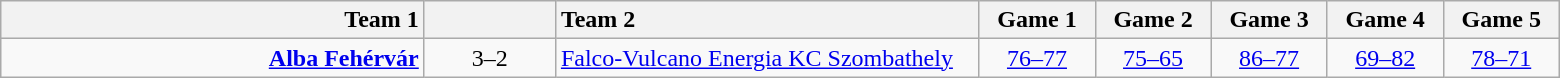<table class=wikitable style="text-align:center">
<tr>
<th style="width:275px; text-align:right;">Team 1</th>
<th style="width:80px;"></th>
<th style="width:275px; text-align:left;">Team 2</th>
<th style="width:70px;">Game 1</th>
<th style="width:70px;">Game 2</th>
<th style="width:70px;">Game 3</th>
<th style="width:70px;">Game 4</th>
<th style="width:70px;">Game 5</th>
</tr>
<tr>
<td align=right><strong><a href='#'>Alba Fehérvár</a></strong></td>
<td>3–2</td>
<td align=left><a href='#'>Falco-Vulcano Energia KC Szombathely</a></td>
<td><a href='#'>76–77</a></td>
<td><a href='#'>75–65</a></td>
<td><a href='#'>86–77</a></td>
<td><a href='#'>69–82</a></td>
<td><a href='#'>78–71</a></td>
</tr>
</table>
